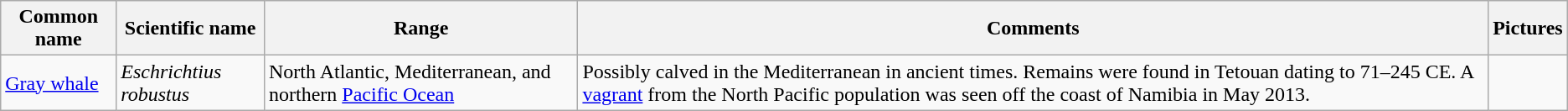<table class="wikitable">
<tr>
<th>Common name</th>
<th>Scientific name</th>
<th>Range</th>
<th class="unsortable">Comments</th>
<th class="unsortable">Pictures</th>
</tr>
<tr>
<td><a href='#'>Gray whale</a></td>
<td><em>Eschrichtius robustus</em></td>
<td>North Atlantic, Mediterranean, and northern <a href='#'>Pacific Ocean</a></td>
<td>Possibly calved in the Mediterranean in ancient times. Remains were found in Tetouan dating to 71–245 CE. A <a href='#'>vagrant</a> from the North Pacific population was seen off the coast of Namibia in May 2013.</td>
<td></td>
</tr>
</table>
